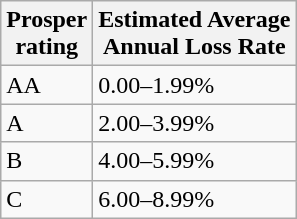<table class="wikitable">
<tr>
<th>Prosper<br>rating</th>
<th>Estimated Average<br>Annual Loss Rate</th>
</tr>
<tr>
<td>AA</td>
<td>0.00–1.99%</td>
</tr>
<tr>
<td>A</td>
<td>2.00–3.99%</td>
</tr>
<tr>
<td>B</td>
<td>4.00–5.99%</td>
</tr>
<tr>
<td>C</td>
<td>6.00–8.99%</td>
</tr>
</table>
